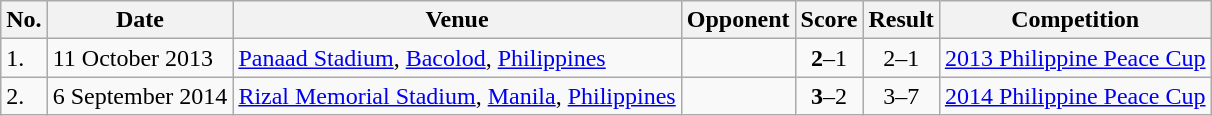<table class="wikitable">
<tr>
<th>No.</th>
<th>Date</th>
<th>Venue</th>
<th>Opponent</th>
<th>Score</th>
<th>Result</th>
<th>Competition</th>
</tr>
<tr>
<td>1.</td>
<td>11 October 2013</td>
<td><a href='#'>Panaad Stadium</a>, <a href='#'>Bacolod</a>, <a href='#'>Philippines</a></td>
<td></td>
<td align=center><strong>2</strong>–1</td>
<td align=center>2–1</td>
<td><a href='#'>2013 Philippine Peace Cup</a></td>
</tr>
<tr>
<td>2.</td>
<td>6 September 2014</td>
<td><a href='#'>Rizal Memorial Stadium</a>, <a href='#'>Manila</a>, <a href='#'>Philippines</a></td>
<td></td>
<td align=center><strong>3</strong>–2</td>
<td align=center>3–7</td>
<td><a href='#'>2014 Philippine Peace Cup</a></td>
</tr>
</table>
